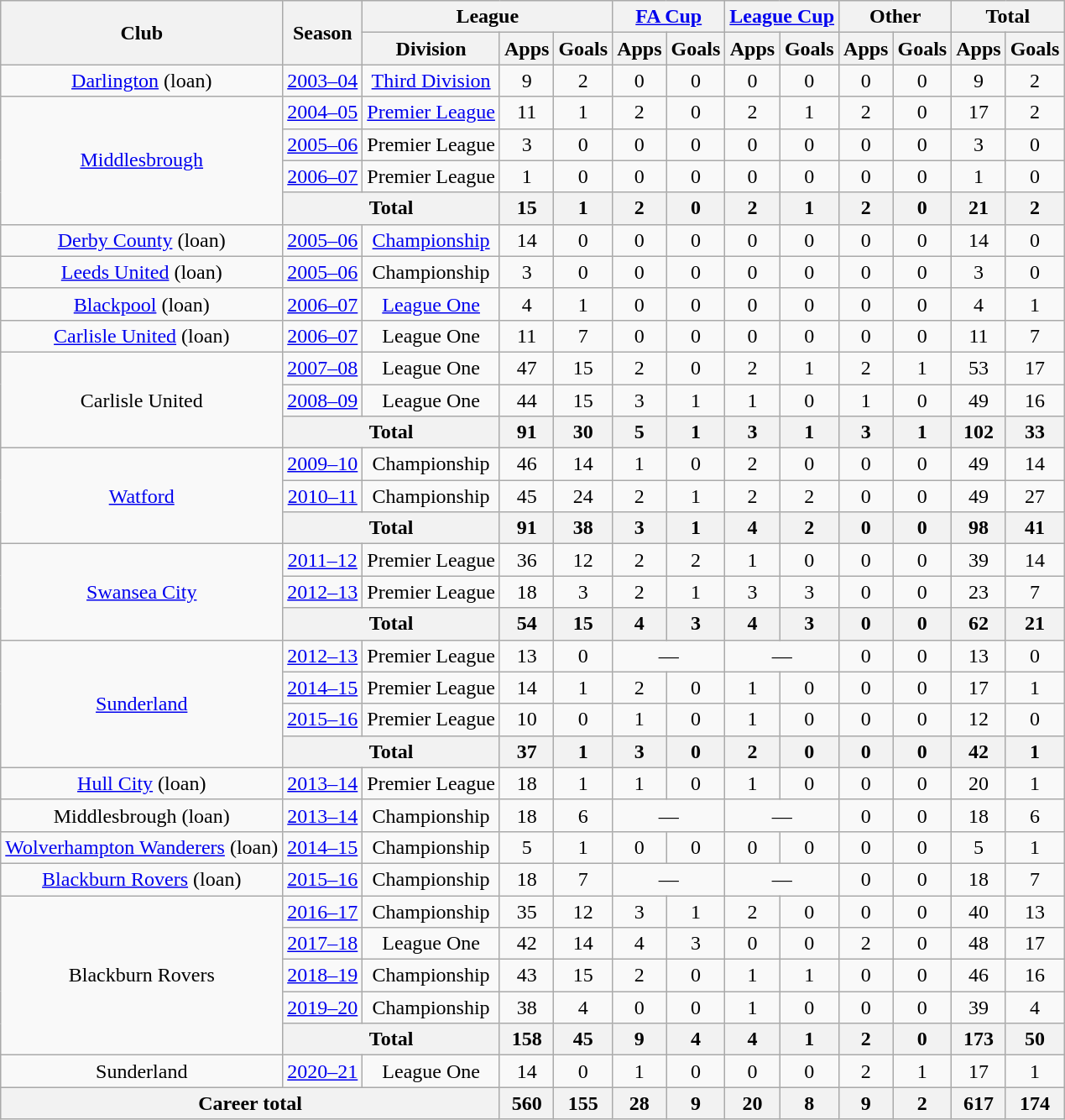<table class=wikitable style="text-align:center">
<tr>
<th rowspan="2">Club</th>
<th rowspan="2">Season</th>
<th colspan="3">League</th>
<th colspan="2"><a href='#'>FA Cup</a></th>
<th colspan="2"><a href='#'>League Cup</a></th>
<th colspan="2">Other</th>
<th colspan="2">Total</th>
</tr>
<tr>
<th>Division</th>
<th>Apps</th>
<th>Goals</th>
<th>Apps</th>
<th>Goals</th>
<th>Apps</th>
<th>Goals</th>
<th>Apps</th>
<th>Goals</th>
<th>Apps</th>
<th>Goals</th>
</tr>
<tr>
<td><a href='#'>Darlington</a> (loan)</td>
<td><a href='#'>2003–04</a></td>
<td><a href='#'>Third Division</a></td>
<td>9</td>
<td>2</td>
<td>0</td>
<td>0</td>
<td>0</td>
<td>0</td>
<td>0</td>
<td>0</td>
<td>9</td>
<td>2</td>
</tr>
<tr>
<td rowspan="4"><a href='#'>Middlesbrough</a></td>
<td><a href='#'>2004–05</a></td>
<td><a href='#'>Premier League</a></td>
<td>11</td>
<td>1</td>
<td>2</td>
<td>0</td>
<td>2</td>
<td>1</td>
<td>2</td>
<td>0</td>
<td>17</td>
<td>2</td>
</tr>
<tr>
<td><a href='#'>2005–06</a></td>
<td>Premier League</td>
<td>3</td>
<td>0</td>
<td>0</td>
<td>0</td>
<td>0</td>
<td>0</td>
<td>0</td>
<td>0</td>
<td>3</td>
<td>0</td>
</tr>
<tr>
<td><a href='#'>2006–07</a></td>
<td>Premier League</td>
<td>1</td>
<td>0</td>
<td>0</td>
<td>0</td>
<td>0</td>
<td>0</td>
<td>0</td>
<td>0</td>
<td>1</td>
<td>0</td>
</tr>
<tr>
<th colspan="2">Total</th>
<th>15</th>
<th>1</th>
<th>2</th>
<th>0</th>
<th>2</th>
<th>1</th>
<th>2</th>
<th>0</th>
<th>21</th>
<th>2</th>
</tr>
<tr>
<td><a href='#'>Derby County</a> (loan)</td>
<td><a href='#'>2005–06</a></td>
<td><a href='#'>Championship</a></td>
<td>14</td>
<td>0</td>
<td>0</td>
<td>0</td>
<td>0</td>
<td>0</td>
<td>0</td>
<td>0</td>
<td>14</td>
<td>0</td>
</tr>
<tr>
<td><a href='#'>Leeds United</a> (loan)</td>
<td><a href='#'>2005–06</a></td>
<td>Championship</td>
<td>3</td>
<td>0</td>
<td>0</td>
<td>0</td>
<td>0</td>
<td>0</td>
<td>0</td>
<td>0</td>
<td>3</td>
<td>0</td>
</tr>
<tr>
<td><a href='#'>Blackpool</a> (loan)</td>
<td><a href='#'>2006–07</a></td>
<td><a href='#'>League One</a></td>
<td>4</td>
<td>1</td>
<td>0</td>
<td>0</td>
<td>0</td>
<td>0</td>
<td>0</td>
<td>0</td>
<td>4</td>
<td>1</td>
</tr>
<tr>
<td><a href='#'>Carlisle United</a> (loan)</td>
<td><a href='#'>2006–07</a></td>
<td>League One</td>
<td>11</td>
<td>7</td>
<td>0</td>
<td>0</td>
<td>0</td>
<td>0</td>
<td>0</td>
<td>0</td>
<td>11</td>
<td>7</td>
</tr>
<tr>
<td rowspan="3">Carlisle United</td>
<td><a href='#'>2007–08</a></td>
<td>League One</td>
<td>47</td>
<td>15</td>
<td>2</td>
<td>0</td>
<td>2</td>
<td>1</td>
<td>2</td>
<td>1</td>
<td>53</td>
<td>17</td>
</tr>
<tr>
<td><a href='#'>2008–09</a></td>
<td>League One</td>
<td>44</td>
<td>15</td>
<td>3</td>
<td>1</td>
<td>1</td>
<td>0</td>
<td>1</td>
<td>0</td>
<td>49</td>
<td>16</td>
</tr>
<tr>
<th colspan="2">Total</th>
<th>91</th>
<th>30</th>
<th>5</th>
<th>1</th>
<th>3</th>
<th>1</th>
<th>3</th>
<th>1</th>
<th>102</th>
<th>33</th>
</tr>
<tr>
<td rowspan="3"><a href='#'>Watford</a></td>
<td><a href='#'>2009–10</a></td>
<td>Championship</td>
<td>46</td>
<td>14</td>
<td>1</td>
<td>0</td>
<td>2</td>
<td>0</td>
<td>0</td>
<td>0</td>
<td>49</td>
<td>14</td>
</tr>
<tr>
<td><a href='#'>2010–11</a></td>
<td>Championship</td>
<td>45</td>
<td>24</td>
<td>2</td>
<td>1</td>
<td>2</td>
<td>2</td>
<td>0</td>
<td>0</td>
<td>49</td>
<td>27</td>
</tr>
<tr>
<th colspan="2">Total</th>
<th>91</th>
<th>38</th>
<th>3</th>
<th>1</th>
<th>4</th>
<th>2</th>
<th>0</th>
<th>0</th>
<th>98</th>
<th>41</th>
</tr>
<tr>
<td rowspan="3"><a href='#'>Swansea City</a></td>
<td><a href='#'>2011–12</a></td>
<td>Premier League</td>
<td>36</td>
<td>12</td>
<td>2</td>
<td>2</td>
<td>1</td>
<td>0</td>
<td>0</td>
<td>0</td>
<td>39</td>
<td>14</td>
</tr>
<tr>
<td><a href='#'>2012–13</a></td>
<td>Premier League</td>
<td>18</td>
<td>3</td>
<td>2</td>
<td>1</td>
<td>3</td>
<td>3</td>
<td>0</td>
<td>0</td>
<td>23</td>
<td>7</td>
</tr>
<tr>
<th colspan="2">Total</th>
<th>54</th>
<th>15</th>
<th>4</th>
<th>3</th>
<th>4</th>
<th>3</th>
<th>0</th>
<th>0</th>
<th>62</th>
<th>21</th>
</tr>
<tr>
<td rowspan="4"><a href='#'>Sunderland</a></td>
<td><a href='#'>2012–13</a></td>
<td>Premier League</td>
<td>13</td>
<td>0</td>
<td colspan="2">—</td>
<td colspan="2">—</td>
<td>0</td>
<td>0</td>
<td>13</td>
<td>0</td>
</tr>
<tr>
<td><a href='#'>2014–15</a></td>
<td>Premier League</td>
<td>14</td>
<td>1</td>
<td>2</td>
<td>0</td>
<td>1</td>
<td>0</td>
<td>0</td>
<td>0</td>
<td>17</td>
<td>1</td>
</tr>
<tr>
<td><a href='#'>2015–16</a></td>
<td>Premier League</td>
<td>10</td>
<td>0</td>
<td>1</td>
<td>0</td>
<td>1</td>
<td>0</td>
<td>0</td>
<td>0</td>
<td>12</td>
<td>0</td>
</tr>
<tr>
<th colspan="2">Total</th>
<th>37</th>
<th>1</th>
<th>3</th>
<th>0</th>
<th>2</th>
<th>0</th>
<th>0</th>
<th>0</th>
<th>42</th>
<th>1</th>
</tr>
<tr>
<td><a href='#'>Hull City</a> (loan)</td>
<td><a href='#'>2013–14</a></td>
<td>Premier League</td>
<td>18</td>
<td>1</td>
<td>1</td>
<td>0</td>
<td>1</td>
<td>0</td>
<td>0</td>
<td>0</td>
<td>20</td>
<td>1</td>
</tr>
<tr>
<td>Middlesbrough (loan)</td>
<td><a href='#'>2013–14</a></td>
<td>Championship</td>
<td>18</td>
<td>6</td>
<td colspan="2">—</td>
<td colspan="2">—</td>
<td>0</td>
<td>0</td>
<td>18</td>
<td>6</td>
</tr>
<tr>
<td><a href='#'>Wolverhampton Wanderers</a> (loan)</td>
<td><a href='#'>2014–15</a></td>
<td>Championship</td>
<td>5</td>
<td>1</td>
<td>0</td>
<td>0</td>
<td>0</td>
<td>0</td>
<td>0</td>
<td>0</td>
<td>5</td>
<td>1</td>
</tr>
<tr>
<td><a href='#'>Blackburn Rovers</a> (loan)</td>
<td><a href='#'>2015–16</a></td>
<td>Championship</td>
<td>18</td>
<td>7</td>
<td colspan="2">—</td>
<td colspan="2">—</td>
<td>0</td>
<td>0</td>
<td>18</td>
<td>7</td>
</tr>
<tr>
<td rowspan="5">Blackburn Rovers</td>
<td><a href='#'>2016–17</a></td>
<td>Championship</td>
<td>35</td>
<td>12</td>
<td>3</td>
<td>1</td>
<td>2</td>
<td>0</td>
<td>0</td>
<td>0</td>
<td>40</td>
<td>13</td>
</tr>
<tr>
<td><a href='#'>2017–18</a></td>
<td>League One</td>
<td>42</td>
<td>14</td>
<td>4</td>
<td>3</td>
<td>0</td>
<td>0</td>
<td>2</td>
<td>0</td>
<td>48</td>
<td>17</td>
</tr>
<tr>
<td><a href='#'>2018–19</a></td>
<td>Championship</td>
<td>43</td>
<td>15</td>
<td>2</td>
<td>0</td>
<td>1</td>
<td>1</td>
<td>0</td>
<td>0</td>
<td>46</td>
<td>16</td>
</tr>
<tr>
<td><a href='#'>2019–20</a></td>
<td>Championship</td>
<td>38</td>
<td>4</td>
<td>0</td>
<td>0</td>
<td>1</td>
<td>0</td>
<td>0</td>
<td>0</td>
<td>39</td>
<td>4</td>
</tr>
<tr>
<th colspan="2">Total</th>
<th>158</th>
<th>45</th>
<th>9</th>
<th>4</th>
<th>4</th>
<th>1</th>
<th>2</th>
<th>0</th>
<th>173</th>
<th>50</th>
</tr>
<tr>
<td>Sunderland</td>
<td><a href='#'>2020–21</a></td>
<td>League One</td>
<td>14</td>
<td>0</td>
<td>1</td>
<td>0</td>
<td>0</td>
<td>0</td>
<td>2</td>
<td>1</td>
<td>17</td>
<td>1</td>
</tr>
<tr>
<th colspan="3">Career total</th>
<th>560</th>
<th>155</th>
<th>28</th>
<th>9</th>
<th>20</th>
<th>8</th>
<th>9</th>
<th>2</th>
<th>617</th>
<th>174</th>
</tr>
</table>
